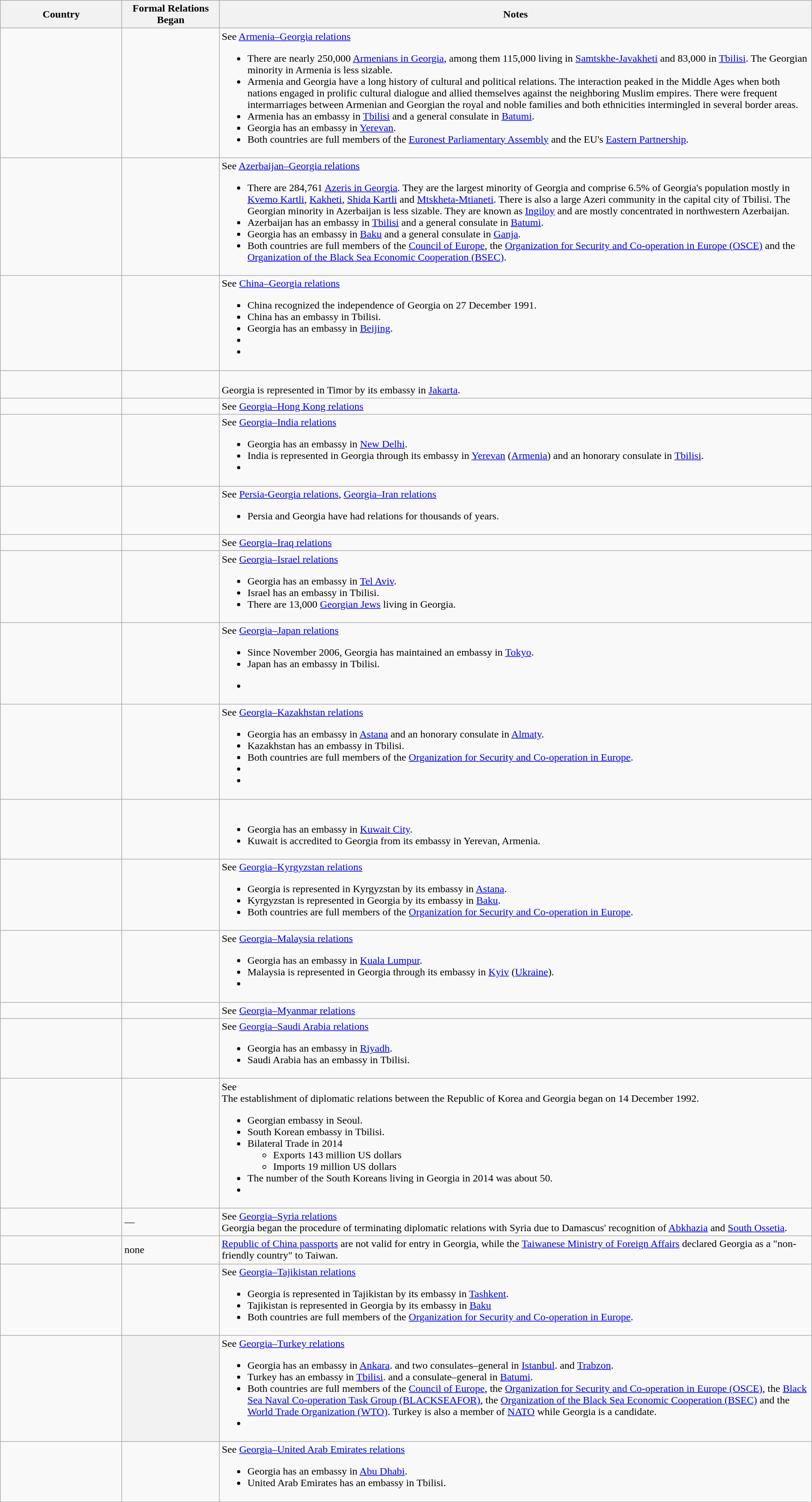<table class="wikitable sortable" border="1" style="width:100%; margin:auto;">
<tr>
<th width="15%">Country</th>
<th width="12%">Formal Relations Began</th>
<th>Notes</th>
</tr>
<tr -valign="top">
<td></td>
<td></td>
<td>See <a href='#'>Armenia–Georgia relations</a><br><ul><li>There are nearly 250,000 <a href='#'>Armenians in Georgia</a>, among them 115,000 living in <a href='#'>Samtskhe-Javakheti</a> and 83,000 in <a href='#'>Tbilisi</a>. The Georgian minority in Armenia is less sizable.</li><li>Armenia and Georgia have a long history of cultural and political relations. The interaction peaked in the Middle Ages when both nations engaged in prolific cultural dialogue and allied themselves against the neighboring Muslim empires. There were frequent intermarriages between Armenian and Georgian the royal and noble families and both ethnicities intermingled in several border areas.</li><li>Armenia has an embassy in <a href='#'>Tbilisi</a> and a general consulate in <a href='#'>Batumi</a>.</li><li>Georgia has an embassy in <a href='#'>Yerevan</a>.</li><li>Both countries are full members of the <a href='#'>Euronest Parliamentary Assembly</a> and the EU's <a href='#'>Eastern Partnership</a>.</li></ul></td>
</tr>
<tr -valign="top">
<td></td>
<td></td>
<td>See <a href='#'>Azerbaijan–Georgia relations</a><br><ul><li>There are 284,761 <a href='#'>Azeris in Georgia</a>. They are the largest minority of Georgia and comprise 6.5% of Georgia's population mostly in <a href='#'>Kvemo Kartli</a>, <a href='#'>Kakheti</a>, <a href='#'>Shida Kartli</a> and <a href='#'>Mtskheta-Mtianeti</a>. There is also a large Azeri community in the capital city of Tbilisi. The Georgian minority in Azerbaijan is less sizable. They are known as <a href='#'>Ingiloy</a> and are mostly concentrated in northwestern Azerbaijan.</li><li>Azerbaijan has an embassy in <a href='#'>Tbilisi</a> and a general consulate in <a href='#'>Batumi</a>.</li><li>Georgia has an embassy in <a href='#'>Baku</a> and a general consulate in <a href='#'>Ganja</a>.</li><li>Both countries are full members of the <a href='#'>Council of Europe</a>, the <a href='#'>Organization for Security and Co-operation in Europe (OSCE)</a> and the <a href='#'>Organization of the Black Sea Economic Cooperation (BSEC)</a>.</li></ul></td>
</tr>
<tr -valign="top">
<td></td>
<td></td>
<td>See <a href='#'>China–Georgia relations</a><br><ul><li>China recognized the independence of Georgia on 27 December 1991.</li><li>China has an embassy in Tbilisi.</li><li>Georgia has an embassy in <a href='#'>Beijing</a>.</li><li></li><li></li></ul></td>
</tr>
<tr -valign="top">
<td></td>
<td></td>
<td><br>Georgia is represented in Timor by its embassy in <a href='#'>Jakarta</a>.</td>
</tr>
<tr -valign="top">
<td></td>
<td style="text-align:center"></td>
<td>See <a href='#'>Georgia–Hong Kong relations</a></td>
</tr>
<tr -valign="top">
<td></td>
<td></td>
<td>See <a href='#'>Georgia–India relations</a><br><ul><li>Georgia has an embassy in <a href='#'>New Delhi</a>.</li><li>India is represented in Georgia through its embassy in <a href='#'>Yerevan</a> (<a href='#'>Armenia</a>) and an honorary consulate in <a href='#'>Tbilisi</a>.</li><li></li></ul></td>
</tr>
<tr -valign="top">
<td></td>
<td></td>
<td>See <a href='#'>Persia-Georgia relations</a>, <a href='#'>Georgia–Iran relations</a><br><ul><li>Persia and Georgia have had relations for thousands of years.</li></ul></td>
</tr>
<tr -valign="top">
<td></td>
<td style="text-align:center"></td>
<td>See <a href='#'>Georgia–Iraq relations</a></td>
</tr>
<tr -valign="top">
<td></td>
<td></td>
<td>See <a href='#'>Georgia–Israel relations</a><br><ul><li>Georgia has an embassy in <a href='#'>Tel Aviv</a>.</li><li>Israel has an embassy in Tbilisi.</li><li>There are 13,000 <a href='#'>Georgian Jews</a> living in Georgia.</li></ul></td>
</tr>
<tr -valign="top">
<td></td>
<td></td>
<td>See <a href='#'>Georgia–Japan relations</a><br><ul><li>Since November 2006, Georgia has maintained an embassy in <a href='#'>Tokyo</a>.</li><li>Japan has an embassy in Tbilisi.</li></ul><ul><li></li></ul></td>
</tr>
<tr -valign="top">
<td></td>
<td></td>
<td>See <a href='#'>Georgia–Kazakhstan relations</a><br><ul><li>Georgia has an embassy in <a href='#'>Astana</a> and an honorary consulate in <a href='#'>Almaty</a>.</li><li>Kazakhstan has an embassy in Tbilisi.</li><li>Both countries are full members of the <a href='#'>Organization for Security and Co-operation in Europe</a>.</li><li></li><li></li></ul></td>
</tr>
<tr -valign="top">
<td></td>
<td></td>
<td><br><ul><li>Georgia has an embassy in <a href='#'>Kuwait City</a>.</li><li>Kuwait is accredited to Georgia from its embassy in Yerevan, Armenia.</li></ul></td>
</tr>
<tr -valign="top">
<td></td>
<td></td>
<td>See <a href='#'>Georgia–Kyrgyzstan relations</a><br><ul><li>Georgia is represented in Kyrgyzstan by its embassy in <a href='#'>Astana</a>.</li><li>Kyrgyzstan is represented in Georgia by its embassy in <a href='#'>Baku</a>.</li><li>Both countries are full members of the <a href='#'>Organization for Security and Co-operation in Europe</a>.</li></ul></td>
</tr>
<tr -valign="top">
<td></td>
<td></td>
<td>See <a href='#'>Georgia–Malaysia relations</a><br><ul><li>Georgia has an embassy in <a href='#'>Kuala Lumpur</a>.</li><li>Malaysia is represented in Georgia through its embassy in <a href='#'>Kyiv</a> (<a href='#'>Ukraine</a>).</li><li></li></ul></td>
</tr>
<tr -valign="top">
<td></td>
<td></td>
<td>See <a href='#'>Georgia–Myanmar relations</a></td>
</tr>
<tr -valign="top">
<td></td>
<td style="text-align:center"></td>
<td>See <a href='#'>Georgia–Saudi Arabia relations</a><br><ul><li>Georgia has an embassy in <a href='#'>Riyadh</a>.</li><li>Saudi Arabia has an embassy in Tbilisi.</li></ul></td>
</tr>
<tr -valign="top">
<td></td>
<td></td>
<td>See <br>The establishment of diplomatic relations between the Republic of Korea and Georgia began on 14 December 1992.<ul><li>Georgian embassy in Seoul.</li><li>South Korean embassy in Tbilisi.</li><li>Bilateral Trade in 2014<ul><li>Exports 143 million US dollars</li><li>Imports 19 million US dollars</li></ul></li><li>The number of the South Koreans living in Georgia in 2014 was about 50.</li><li> </li></ul></td>
</tr>
<tr -valign="top">
<td></td>
<td> — </td>
<td>See <a href='#'>Georgia–Syria relations</a><br>Georgia began the procedure of terminating diplomatic relations with Syria due to Damascus' recognition of <a href='#'>Abkhazia</a> and <a href='#'>South Ossetia</a>.</td>
</tr>
<tr -valign="top">
<td></td>
<td>none</td>
<td><a href='#'>Republic of China passports</a> are not valid for entry in Georgia, while the <a href='#'>Taiwanese Ministry of Foreign Affairs</a> declared Georgia as a "non-friendly country" to Taiwan.</td>
</tr>
<tr -valign="top">
<td></td>
<td></td>
<td>See <a href='#'>Georgia–Tajikistan relations</a><br><ul><li>Georgia is represented in Tajikistan by its embassy in <a href='#'>Tashkent</a>.</li><li>Tajikistan is represented in Georgia by its embassy in <a href='#'>Baku</a></li><li>Both countries are full members of the <a href='#'>Organization for Security and Co-operation in Europe</a>.</li></ul></td>
</tr>
<tr -valign="top">
<td></td>
<th></th>
<td>See <a href='#'>Georgia–Turkey relations</a><br><ul><li>Georgia has an embassy in <a href='#'>Ankara</a>. and two consulates–general in <a href='#'>Istanbul</a>. and <a href='#'>Trabzon</a>.</li><li>Turkey has an embassy in <a href='#'>Tbilisi</a>. and a consulate–general in <a href='#'>Batumi</a>.</li><li>Both countries are full members of the <a href='#'>Council of Europe</a>, the <a href='#'>Organization for Security and Co-operation in Europe (OSCE)</a>, the <a href='#'>Black Sea Naval Co-operation Task Group (BLACKSEAFOR)</a>, the <a href='#'>Organization of the Black Sea Economic Cooperation (BSEC)</a> and the <a href='#'>World Trade Organization (WTO)</a>. Turkey is also a member of <a href='#'>NATO</a> while Georgia is a candidate.</li><li></li></ul></td>
</tr>
<tr -valign="top">
<td></td>
<td></td>
<td>See <a href='#'>Georgia–United Arab Emirates relations</a><br><ul><li>Georgia has an embassy in <a href='#'>Abu Dhabi</a>.</li><li>United Arab Emirates has an embassy in Tbilisi.</li></ul></td>
</tr>
</table>
